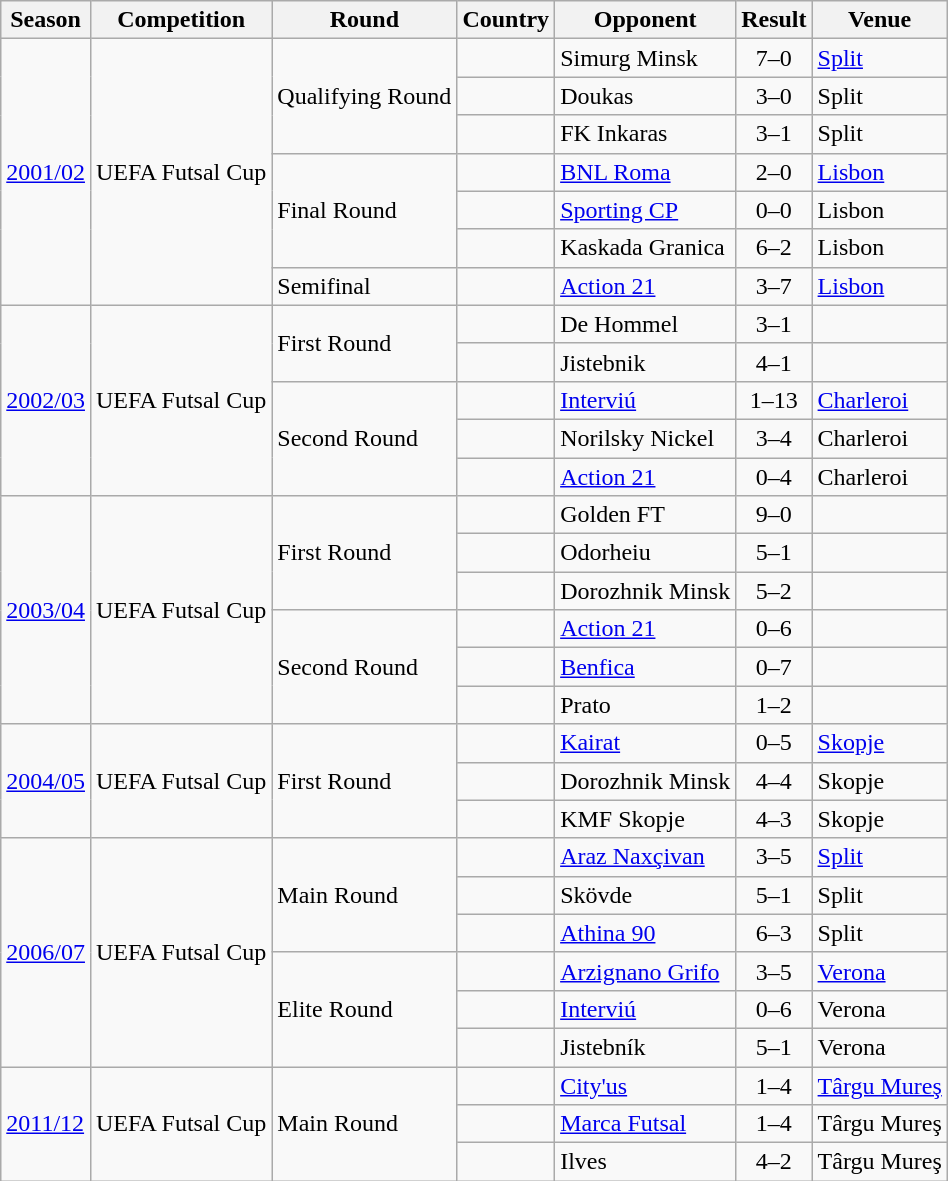<table class="wikitable">
<tr>
<th>Season</th>
<th>Competition</th>
<th>Round</th>
<th>Country</th>
<th>Opponent</th>
<th>Result</th>
<th>Venue</th>
</tr>
<tr>
<td rowspan=7><a href='#'>2001/02</a></td>
<td rowspan=7 align=center>UEFA Futsal Cup</td>
<td rowspan=3>Qualifying Round</td>
<td align=center></td>
<td>Simurg Minsk</td>
<td align=center>7–0</td>
<td><a href='#'>Split</a></td>
</tr>
<tr>
<td align=center></td>
<td>Doukas</td>
<td align=center>3–0</td>
<td>Split</td>
</tr>
<tr>
<td align=center></td>
<td>FK Inkaras</td>
<td align=center>3–1</td>
<td>Split</td>
</tr>
<tr>
<td rowspan=3>Final Round</td>
<td align=center></td>
<td><a href='#'>BNL Roma</a></td>
<td align=center>2–0</td>
<td><a href='#'>Lisbon</a></td>
</tr>
<tr>
<td align=center></td>
<td><a href='#'>Sporting CP</a></td>
<td align=center>0–0</td>
<td>Lisbon</td>
</tr>
<tr>
<td align=center></td>
<td>Kaskada Granica</td>
<td align=center>6–2</td>
<td>Lisbon</td>
</tr>
<tr>
<td rowspan=1>Semifinal</td>
<td align=center></td>
<td><a href='#'>Action 21</a></td>
<td align=center>3–7</td>
<td><a href='#'>Lisbon</a></td>
</tr>
<tr>
<td rowspan=5><a href='#'>2002/03</a></td>
<td rowspan=5 align=center>UEFA Futsal Cup</td>
<td rowspan=2>First Round</td>
<td align=center></td>
<td>De Hommel</td>
<td align=center>3–1</td>
<td></td>
</tr>
<tr>
<td align=center></td>
<td>Jistebnik</td>
<td align=center>4–1</td>
<td></td>
</tr>
<tr>
<td rowspan=3>Second Round</td>
<td align=center></td>
<td><a href='#'>Interviú</a></td>
<td align=center>1–13</td>
<td><a href='#'>Charleroi</a></td>
</tr>
<tr>
<td align=center></td>
<td>Norilsky Nickel</td>
<td align=center>3–4</td>
<td>Charleroi</td>
</tr>
<tr>
<td align=center></td>
<td><a href='#'>Action 21</a></td>
<td align=center>0–4</td>
<td>Charleroi</td>
</tr>
<tr>
<td rowspan=6><a href='#'>2003/04</a></td>
<td rowspan=6 align=center>UEFA Futsal Cup</td>
<td rowspan=3>First Round</td>
<td align=center></td>
<td>Golden FT</td>
<td align=center>9–0</td>
<td></td>
</tr>
<tr>
<td align=center></td>
<td>Odorheiu</td>
<td align=center>5–1</td>
<td></td>
</tr>
<tr>
<td align=center></td>
<td>Dorozhnik Minsk</td>
<td align=center>5–2</td>
<td></td>
</tr>
<tr>
<td rowspan=3>Second Round</td>
<td align=center></td>
<td><a href='#'>Action 21</a></td>
<td align=center>0–6</td>
<td></td>
</tr>
<tr>
<td align=center></td>
<td><a href='#'>Benfica</a></td>
<td align=center>0–7</td>
<td></td>
</tr>
<tr>
<td align=center></td>
<td>Prato</td>
<td align=center>1–2</td>
<td></td>
</tr>
<tr>
<td rowspan=3><a href='#'>2004/05</a></td>
<td rowspan=3 align=center>UEFA Futsal Cup</td>
<td rowspan=3>First Round</td>
<td align=center></td>
<td><a href='#'>Kairat</a></td>
<td align=center>0–5</td>
<td><a href='#'>Skopje</a></td>
</tr>
<tr>
<td align=center></td>
<td>Dorozhnik Minsk</td>
<td align=center>4–4</td>
<td>Skopje</td>
</tr>
<tr>
<td align=center></td>
<td>KMF Skopje</td>
<td align=center>4–3</td>
<td>Skopje</td>
</tr>
<tr>
<td rowspan=6><a href='#'>2006/07</a></td>
<td rowspan=6 align=center>UEFA Futsal Cup</td>
<td rowspan=3>Main Round</td>
<td align=center></td>
<td><a href='#'>Araz Naxçivan</a></td>
<td align=center>3–5</td>
<td><a href='#'>Split</a></td>
</tr>
<tr>
<td align=center></td>
<td>Skövde</td>
<td align=center>5–1</td>
<td>Split</td>
</tr>
<tr>
<td align=center></td>
<td><a href='#'>Athina 90</a></td>
<td align=center>6–3</td>
<td>Split</td>
</tr>
<tr>
<td rowspan=3>Elite Round</td>
<td align=center></td>
<td><a href='#'>Arzignano Grifo</a></td>
<td align=center>3–5</td>
<td><a href='#'>Verona</a></td>
</tr>
<tr>
<td align=center></td>
<td><a href='#'>Interviú</a></td>
<td align=center>0–6</td>
<td>Verona</td>
</tr>
<tr>
<td align=center></td>
<td>Jistebník</td>
<td align=center>5–1</td>
<td>Verona</td>
</tr>
<tr>
<td rowspan=3><a href='#'>2011/12</a></td>
<td rowspan=3 align=center>UEFA Futsal Cup</td>
<td rowspan=3>Main Round</td>
<td align=center></td>
<td><a href='#'>City'us</a></td>
<td align=center>1–4</td>
<td><a href='#'>Târgu Mureş</a></td>
</tr>
<tr>
<td align=center></td>
<td><a href='#'>Marca Futsal</a></td>
<td align=center>1–4</td>
<td>Târgu Mureş</td>
</tr>
<tr>
<td align=center></td>
<td>Ilves</td>
<td align=center>4–2</td>
<td>Târgu Mureş</td>
</tr>
</table>
